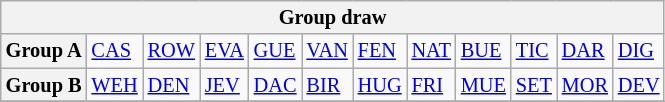<table class="wikitable" style="text-align:center; font-size:85%">
<tr>
<th colspan="12">Group draw</th>
</tr>
<tr>
<th>Group A</th>
<td align="left"> <a href='#'>CAS</a></td>
<td align="left"> <a href='#'>ROW</a></td>
<td align="left"> <a href='#'>EVA</a></td>
<td align="left"> <a href='#'>GUE</a></td>
<td align="left"> <a href='#'>VAN</a></td>
<td align="left"> <a href='#'>FEN</a></td>
<td align="left"> <a href='#'>NAT</a></td>
<td align="left"> <a href='#'>BUE</a></td>
<td align="left"> <a href='#'>TIC</a></td>
<td align="left"> <a href='#'>DAR</a></td>
<td align="left"> <a href='#'>DIG</a></td>
</tr>
<tr>
<th>Group B</th>
<td align="left"> <a href='#'>WEH</a></td>
<td align="left"> <a href='#'>DEN</a></td>
<td align="left"> <a href='#'>JEV</a></td>
<td align="left"> <a href='#'>DAC</a></td>
<td align="left"> <a href='#'>BIR</a></td>
<td align="left"> <a href='#'>HUG</a></td>
<td align="left"> <a href='#'>FRI</a></td>
<td align="left"> <a href='#'>MUE</a></td>
<td align="left"> <a href='#'>SET</a></td>
<td align="left"> <a href='#'>MOR</a></td>
<td align="left"> <a href='#'>DEV</a></td>
</tr>
<tr>
</tr>
</table>
